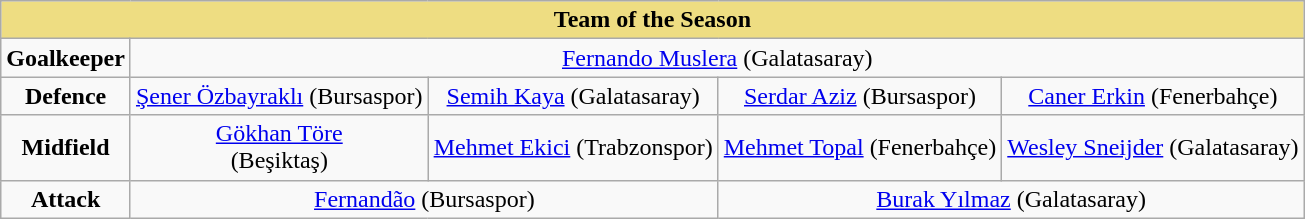<table class="wikitable" style="text-align:center">
<tr>
<th style="background-color: #eedd82"     colspan="13">Team of the Season</th>
</tr>
<tr>
<td><strong>Goalkeeper</strong></td>
<td colspan="4"> <a href='#'>Fernando Muslera</a> (Galatasaray)</td>
</tr>
<tr>
<td><strong>Defence</strong></td>
<td lowspan="1"> <a href='#'>Şener Özbayraklı</a> (Bursaspor)</td>
<td lowspan="1"> <a href='#'>Semih Kaya</a> (Galatasaray)</td>
<td> <a href='#'>Serdar Aziz</a> (Bursaspor)</td>
<td> <a href='#'>Caner Erkin</a> (Fenerbahçe)</td>
</tr>
<tr>
<td><strong>Midfield</strong></td>
<td> <a href='#'>Gökhan Töre</a><br>(Beşiktaş)</td>
<td lowspan="1"> <a href='#'>Mehmet Ekici</a> (Trabzonspor)</td>
<td lowspan="1"> <a href='#'>Mehmet Topal</a> (Fenerbahçe)</td>
<td lowspan="1"> <a href='#'>Wesley Sneijder</a> (Galatasaray)</td>
</tr>
<tr>
<td><strong>Attack</strong></td>
<td colspan="2.5"> <a href='#'>Fernandão</a> (Bursaspor)</td>
<td colspan="2.5"> <a href='#'>Burak Yılmaz</a> (Galatasaray)</td>
</tr>
</table>
